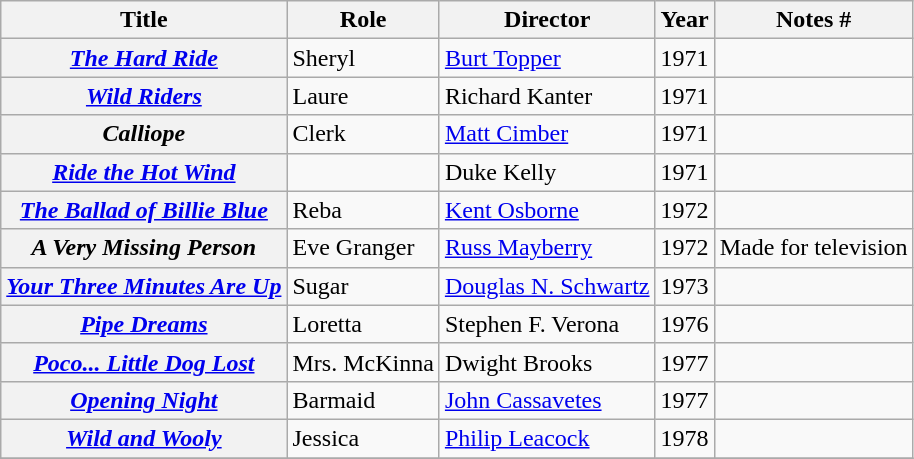<table class="wikitable plainrowheaders sortable">
<tr>
<th scope="col">Title</th>
<th scope="col">Role</th>
<th scope="col">Director</th>
<th scope="col">Year</th>
<th scope="col" class="unsortable">Notes #</th>
</tr>
<tr>
<th scope="row"><em><a href='#'>The Hard Ride</a></em></th>
<td>Sheryl</td>
<td><a href='#'>Burt Topper</a></td>
<td>1971</td>
<td></td>
</tr>
<tr>
<th scope="row"><em><a href='#'>Wild Riders</a></em></th>
<td>Laure</td>
<td>Richard Kanter</td>
<td>1971</td>
<td></td>
</tr>
<tr>
<th scope="row"><em>Calliope</em></th>
<td>Clerk</td>
<td><a href='#'>Matt Cimber</a></td>
<td>1971</td>
<td></td>
</tr>
<tr>
<th scope="row"><em><a href='#'>Ride the Hot Wind</a></em></th>
<td></td>
<td>Duke Kelly</td>
<td>1971</td>
<td></td>
</tr>
<tr>
<th scope="row"><em><a href='#'>The Ballad of Billie Blue</a></em></th>
<td>Reba</td>
<td><a href='#'>Kent Osborne</a></td>
<td>1972</td>
<td></td>
</tr>
<tr>
<th scope="row"><em>A Very Missing Person</em></th>
<td>Eve Granger</td>
<td><a href='#'>Russ Mayberry</a></td>
<td>1972</td>
<td>Made for television</td>
</tr>
<tr>
<th scope="row"><em><a href='#'>Your Three Minutes Are Up</a></em></th>
<td>Sugar</td>
<td><a href='#'>Douglas N. Schwartz</a></td>
<td>1973</td>
<td></td>
</tr>
<tr>
<th scope="row"><em><a href='#'>Pipe Dreams</a></em></th>
<td>Loretta</td>
<td>Stephen F. Verona</td>
<td>1976</td>
<td></td>
</tr>
<tr>
<th scope="row"><em><a href='#'>Poco... Little Dog Lost</a></em></th>
<td>Mrs. McKinna</td>
<td>Dwight Brooks</td>
<td>1977</td>
<td></td>
</tr>
<tr>
<th scope="row"><em><a href='#'>Opening Night</a></em></th>
<td>Barmaid</td>
<td><a href='#'>John Cassavetes</a></td>
<td>1977</td>
<td></td>
</tr>
<tr>
<th scope="row"><em><a href='#'>Wild and Wooly</a></em></th>
<td>Jessica</td>
<td><a href='#'>Philip Leacock</a></td>
<td>1978</td>
<td></td>
</tr>
<tr>
</tr>
</table>
